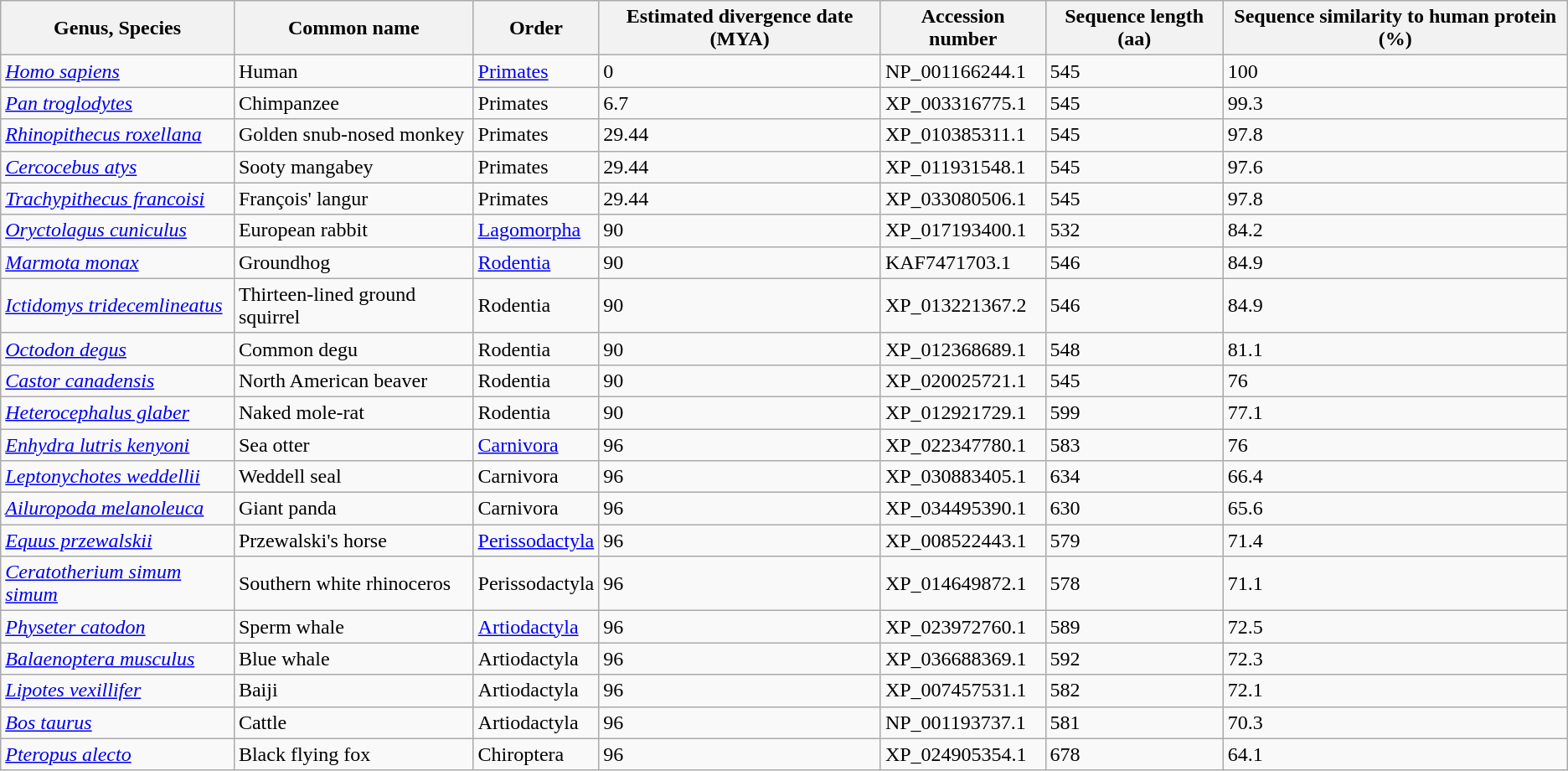<table class="wikitable">
<tr>
<th>Genus, Species</th>
<th>Common name</th>
<th>Order</th>
<th>Estimated divergence date (MYA)</th>
<th>Accession number</th>
<th>Sequence length (aa)</th>
<th>Sequence similarity to human protein (%)</th>
</tr>
<tr>
<td><em><a href='#'>Homo sapiens</a></em></td>
<td>Human</td>
<td><a href='#'>Primates</a></td>
<td>0</td>
<td>NP_001166244.1</td>
<td>545</td>
<td>100</td>
</tr>
<tr>
<td><em><a href='#'>Pan troglodytes</a></em></td>
<td>Chimpanzee</td>
<td>Primates</td>
<td>6.7</td>
<td>XP_003316775.1</td>
<td>545</td>
<td>99.3</td>
</tr>
<tr>
<td><em><a href='#'>Rhinopithecus roxellana</a></em></td>
<td>Golden snub-nosed monkey</td>
<td>Primates</td>
<td>29.44</td>
<td>XP_010385311.1</td>
<td>545</td>
<td>97.8</td>
</tr>
<tr>
<td><em><a href='#'>Cercocebus atys</a></em></td>
<td>Sooty mangabey</td>
<td>Primates</td>
<td>29.44</td>
<td>XP_011931548.1</td>
<td>545</td>
<td>97.6</td>
</tr>
<tr>
<td><em><a href='#'>Trachypithecus francoisi</a></em></td>
<td>François' langur</td>
<td>Primates</td>
<td>29.44</td>
<td>XP_033080506.1</td>
<td>545</td>
<td>97.8</td>
</tr>
<tr>
<td><em><a href='#'>Oryctolagus cuniculus</a></em></td>
<td>European rabbit</td>
<td><a href='#'>Lagomorpha</a></td>
<td>90</td>
<td>XP_017193400.1</td>
<td>532</td>
<td>84.2</td>
</tr>
<tr>
<td><em><a href='#'>Marmota monax</a></em></td>
<td>Groundhog</td>
<td><a href='#'>Rodentia</a></td>
<td>90</td>
<td>KAF7471703.1</td>
<td>546</td>
<td>84.9</td>
</tr>
<tr>
<td><em><a href='#'>Ictidomys tridecemlineatus</a></em></td>
<td>Thirteen-lined ground squirrel</td>
<td>Rodentia</td>
<td>90</td>
<td>XP_013221367.2</td>
<td>546</td>
<td>84.9</td>
</tr>
<tr>
<td><em><a href='#'>Octodon degus</a></em></td>
<td>Common degu</td>
<td>Rodentia</td>
<td>90</td>
<td>XP_012368689.1</td>
<td>548</td>
<td>81.1</td>
</tr>
<tr>
<td><em><a href='#'>Castor canadensis</a></em></td>
<td>North American beaver</td>
<td>Rodentia</td>
<td>90</td>
<td>XP_020025721.1</td>
<td>545</td>
<td>76</td>
</tr>
<tr>
<td><em><a href='#'>Heterocephalus glaber</a></em></td>
<td>Naked mole-rat</td>
<td>Rodentia</td>
<td>90</td>
<td>XP_012921729.1</td>
<td>599</td>
<td>77.1</td>
</tr>
<tr>
<td><em><a href='#'>Enhydra lutris kenyoni</a></em></td>
<td>Sea otter</td>
<td><a href='#'>Carnivora</a></td>
<td>96</td>
<td>XP_022347780.1</td>
<td>583</td>
<td>76</td>
</tr>
<tr>
<td><em><a href='#'>Leptonychotes weddellii</a></em></td>
<td>Weddell seal</td>
<td>Carnivora</td>
<td>96</td>
<td>XP_030883405.1</td>
<td>634</td>
<td>66.4</td>
</tr>
<tr>
<td><em><a href='#'>Ailuropoda melanoleuca</a></em></td>
<td>Giant panda</td>
<td>Carnivora</td>
<td>96</td>
<td>XP_034495390.1</td>
<td>630</td>
<td>65.6</td>
</tr>
<tr>
<td><em><a href='#'>Equus przewalskii</a></em></td>
<td>Przewalski's horse</td>
<td><a href='#'>Perissodactyla</a></td>
<td>96</td>
<td>XP_008522443.1</td>
<td>579</td>
<td>71.4</td>
</tr>
<tr>
<td><em><a href='#'>Ceratotherium simum simum</a></em></td>
<td>Southern white rhinoceros</td>
<td>Perissodactyla</td>
<td>96</td>
<td>XP_014649872.1</td>
<td>578</td>
<td>71.1</td>
</tr>
<tr>
<td><em><a href='#'>Physeter catodon</a></em></td>
<td>Sperm whale</td>
<td><a href='#'>Artiodactyla</a></td>
<td>96</td>
<td>XP_023972760.1</td>
<td>589</td>
<td>72.5</td>
</tr>
<tr>
<td><em><a href='#'>Balaenoptera musculus</a></em></td>
<td>Blue whale</td>
<td>Artiodactyla</td>
<td>96</td>
<td>XP_036688369.1</td>
<td>592</td>
<td>72.3</td>
</tr>
<tr>
<td><em><a href='#'>Lipotes vexillifer</a></em></td>
<td>Baiji</td>
<td>Artiodactyla</td>
<td>96</td>
<td>XP_007457531.1</td>
<td>582</td>
<td>72.1</td>
</tr>
<tr>
<td><em><a href='#'>Bos taurus</a></em></td>
<td>Cattle</td>
<td>Artiodactyla</td>
<td>96</td>
<td>NP_001193737.1</td>
<td>581</td>
<td>70.3</td>
</tr>
<tr>
<td><em><a href='#'>Pteropus alecto</a></em></td>
<td>Black flying fox</td>
<td>Chiroptera</td>
<td>96</td>
<td>XP_024905354.1</td>
<td>678</td>
<td>64.1</td>
</tr>
</table>
